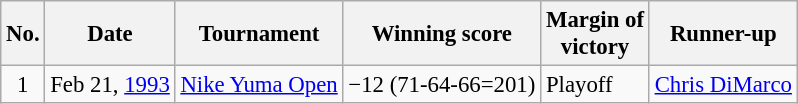<table class="wikitable" style="font-size:95%;">
<tr>
<th>No.</th>
<th>Date</th>
<th>Tournament</th>
<th>Winning score</th>
<th>Margin of<br>victory</th>
<th>Runner-up</th>
</tr>
<tr>
<td align=center>1</td>
<td align=right>Feb 21, <a href='#'>1993</a></td>
<td><a href='#'>Nike Yuma Open</a></td>
<td>−12 (71-64-66=201)</td>
<td>Playoff</td>
<td> <a href='#'>Chris DiMarco</a></td>
</tr>
</table>
